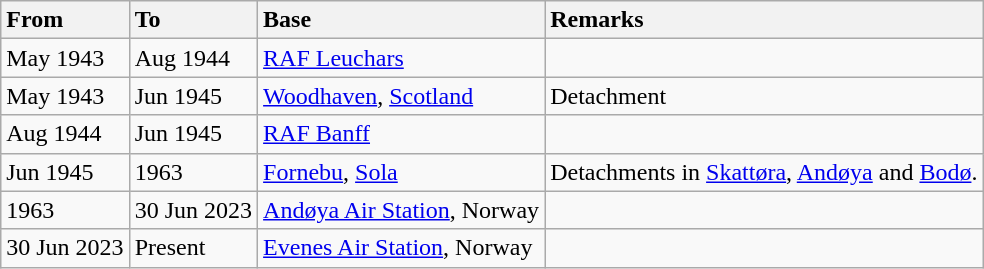<table class="wikitable">
<tr>
<th style="text-align: left;">From</th>
<th style="text-align: left;">To</th>
<th style="text-align: left;">Base</th>
<th style="text-align: left;">Remarks</th>
</tr>
<tr>
<td>May 1943</td>
<td>Aug 1944</td>
<td><a href='#'>RAF Leuchars</a></td>
<td></td>
</tr>
<tr>
<td>May 1943</td>
<td>Jun 1945</td>
<td><a href='#'>Woodhaven</a>, <a href='#'>Scotland</a></td>
<td>Detachment</td>
</tr>
<tr>
<td>Aug 1944</td>
<td>Jun 1945</td>
<td><a href='#'>RAF Banff</a></td>
<td></td>
</tr>
<tr>
<td>Jun 1945</td>
<td>1963</td>
<td><a href='#'>Fornebu</a>, <a href='#'>Sola</a></td>
<td>Detachments in <a href='#'>Skattøra</a>, <a href='#'>Andøya</a> and <a href='#'>Bodø</a>.</td>
</tr>
<tr>
<td>1963</td>
<td>30 Jun 2023</td>
<td><a href='#'>Andøya Air Station</a>, Norway</td>
</tr>
<tr>
<td>30 Jun 2023</td>
<td>Present</td>
<td><a href='#'>Evenes Air Station</a>, Norway</td>
<td></td>
</tr>
</table>
